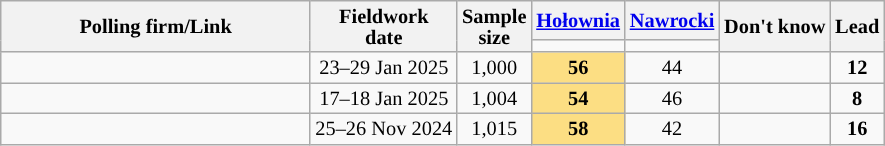<table class="wikitable" style="text-align:center; font-size:85%; line-height:14px;">
<tr>
<th rowspan="2" style="width:200px;">Polling firm/Link</th>
<th rowspan="2" data-sort-type="date">Fieldwork<br>date</th>
<th rowspan="2" style="width:20px;">Sample<br>size</th>
<th><a href='#'>Hołownia</a><br></th>
<th><a href='#'>Nawrocki</a><br></th>
<th rowspan="2">Don't know</th>
<th rowspan="2">Lead</th>
</tr>
<tr>
<td style="background:"></td>
<td style="background:"></td>
</tr>
<tr>
<td></td>
<td data-sort-value="2025-01-29">23–29 Jan 2025</td>
<td>1,000</td>
<td style="background:#FCDE83;"><strong>56</strong></td>
<td>44</td>
<td></td>
<td style="background:"><strong>12</strong></td>
</tr>
<tr>
<td></td>
<td data-sort-value="2025-01-18">17–18 Jan 2025</td>
<td>1,004</td>
<td style="background:#FCDE83;"><strong>54</strong></td>
<td>46</td>
<td></td>
<td style="background:"><strong>8</strong></td>
</tr>
<tr>
<td></td>
<td data-sort-value="2024-11-26">25–26 Nov 2024</td>
<td>1,015</td>
<td style="background:#FCDE83;"><strong>58</strong></td>
<td>42</td>
<td></td>
<td style="background:"><strong>16</strong></td>
</tr>
</table>
